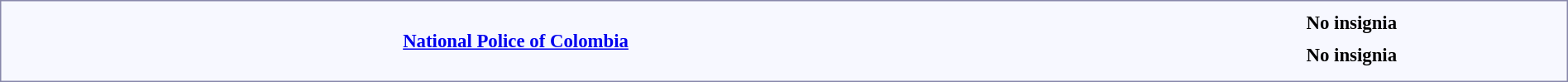<table style="border:1px solid #8888aa; background-color:#f7f8ff; padding:5px; font-size:95%; margin: 0px 12px 12px 0px; width: 100%">
<tr style="text-align:center;">
<td rowspan=4><strong> <a href='#'>National Police of Colombia</a></strong></td>
<td colspan=6 rowspan=4></td>
<td colspan=2></td>
<td colspan=2></td>
<td colspan=6></td>
<td colspan=6></td>
<td colspan=4></td>
<td colspan=2></td>
<td colspan=6 rowspan=4></td>
<td colspan=1></td>
<td colspan=1><strong>No insignia</strong></td>
</tr>
<tr style="text-align:center;">
<td colspan=2></td>
<td colspan=2></td>
<td colspan=6></td>
<td colspan=6></td>
<td colspan=4></td>
<td colspan=2></td>
<td colspan=1></td>
<td colspan=1></td>
</tr>
<tr style="text-align:center;">
<td colspan=2></td>
<td colspan=2></td>
<td colspan=6></td>
<td colspan=6></td>
<td colspan=4></td>
<td colspan=2></td>
<td colspan=1></td>
<td colspan=1><strong>No insignia</strong></td>
</tr>
<tr style="text-align:center;">
<td colspan=2></td>
<td colspan=2></td>
<td colspan=6></td>
<td colspan=6></td>
<td colspan=4></td>
<td colspan=2></td>
<td colspan=1></td>
<td colspan=1></td>
</tr>
</table>
